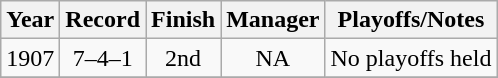<table class="wikitable" style="text-align:center">
<tr>
<th>Year</th>
<th>Record</th>
<th>Finish</th>
<th>Manager</th>
<th>Playoffs/Notes</th>
</tr>
<tr>
<td>1907</td>
<td>7–4–1</td>
<td>2nd</td>
<td>NA</td>
<td>No playoffs held</td>
</tr>
<tr>
</tr>
</table>
